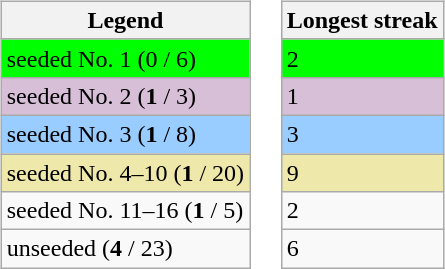<table>
<tr valign=top>
<td><br><table class="wikitable">
<tr>
<th>Legend</th>
</tr>
<tr bgcolor=lime>
<td>seeded No. 1 (0 / 6)</td>
</tr>
<tr bgcolor=thistle>
<td>seeded No. 2 (<strong>1</strong> / 3)</td>
</tr>
<tr bgcolor=#9cf>
<td>seeded No. 3 (<strong>1</strong> / 8)</td>
</tr>
<tr bgcolor=eee8aa>
<td>seeded No. 4–10 (<strong>1</strong> / 20)</td>
</tr>
<tr>
<td>seeded No. 11–16 (<strong>1</strong> / 5)</td>
</tr>
<tr>
<td>unseeded (<strong>4</strong> / 23)</td>
</tr>
</table>
</td>
<td><br><table class="wikitable">
<tr>
<th>Longest streak</th>
</tr>
<tr bgcolor=lime>
<td>2</td>
</tr>
<tr bgcolor=thistle>
<td>1</td>
</tr>
<tr bgcolor=#9cf>
<td>3</td>
</tr>
<tr bgcolor=eee8aa>
<td>9</td>
</tr>
<tr>
<td>2</td>
</tr>
<tr>
<td>6</td>
</tr>
</table>
</td>
</tr>
</table>
